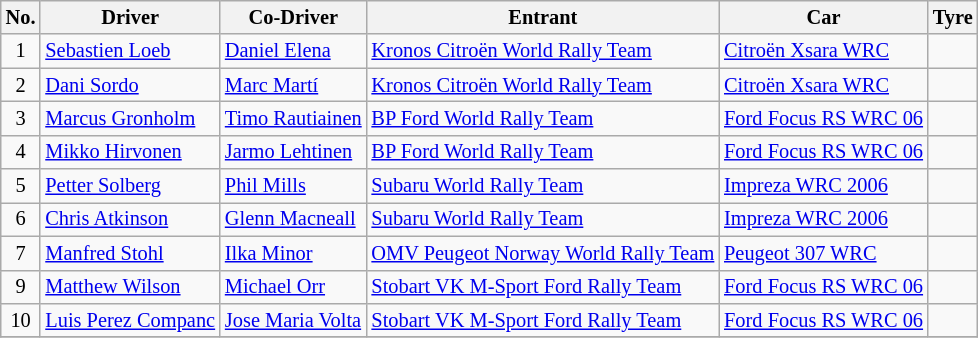<table class="wikitable" style="font-size: 85%;">
<tr>
<th>No.</th>
<th>Driver</th>
<th>Co-Driver</th>
<th>Entrant</th>
<th>Car</th>
<th>Tyre</th>
</tr>
<tr>
<td align="center">1</td>
<td> <a href='#'>Sebastien Loeb</a></td>
<td> <a href='#'>Daniel Elena</a></td>
<td> <a href='#'>Kronos Citroën World Rally Team</a></td>
<td><a href='#'>Citroën Xsara WRC</a></td>
<td align="center"></td>
</tr>
<tr>
<td align="center">2</td>
<td> <a href='#'>Dani Sordo</a></td>
<td> <a href='#'>Marc Martí</a></td>
<td> <a href='#'>Kronos Citroën World Rally Team</a></td>
<td><a href='#'>Citroën Xsara WRC</a></td>
<td align="center"></td>
</tr>
<tr>
<td align="center">3</td>
<td> <a href='#'>Marcus Gronholm</a></td>
<td> <a href='#'>Timo Rautiainen</a></td>
<td> <a href='#'>BP Ford World Rally Team</a></td>
<td><a href='#'>Ford Focus RS WRC 06</a></td>
<td align="center"></td>
</tr>
<tr>
<td align="center">4</td>
<td> <a href='#'>Mikko Hirvonen</a></td>
<td> <a href='#'>Jarmo Lehtinen</a></td>
<td> <a href='#'>BP Ford World Rally Team</a></td>
<td><a href='#'>Ford Focus RS WRC 06</a></td>
<td align="center"></td>
</tr>
<tr>
<td align="center">5</td>
<td> <a href='#'>Petter Solberg</a></td>
<td> <a href='#'>Phil Mills</a></td>
<td> <a href='#'>Subaru World Rally Team</a></td>
<td><a href='#'>Impreza WRC 2006</a></td>
<td align="center"></td>
</tr>
<tr>
<td align="center">6</td>
<td> <a href='#'>Chris Atkinson</a></td>
<td> <a href='#'>Glenn Macneall</a></td>
<td> <a href='#'>Subaru World Rally Team</a></td>
<td><a href='#'>Impreza WRC 2006</a></td>
<td align="center"></td>
</tr>
<tr>
<td align="center">7</td>
<td> <a href='#'>Manfred Stohl</a></td>
<td> <a href='#'>Ilka Minor</a></td>
<td> <a href='#'>OMV Peugeot Norway World Rally Team</a></td>
<td><a href='#'>Peugeot 307 WRC</a></td>
<td align="center"></td>
</tr>
<tr>
<td align="center">9</td>
<td> <a href='#'>Matthew Wilson</a></td>
<td> <a href='#'>Michael Orr</a></td>
<td> <a href='#'>Stobart VK M-Sport Ford Rally Team</a></td>
<td><a href='#'>Ford Focus RS WRC 06</a></td>
<td align="center"></td>
</tr>
<tr>
<td align="center">10</td>
<td> <a href='#'>Luis Perez Companc</a></td>
<td> <a href='#'>Jose Maria Volta</a></td>
<td> <a href='#'>Stobart VK M-Sport Ford Rally Team</a></td>
<td><a href='#'>Ford Focus RS WRC 06</a></td>
<td align="center"></td>
</tr>
<tr>
</tr>
</table>
